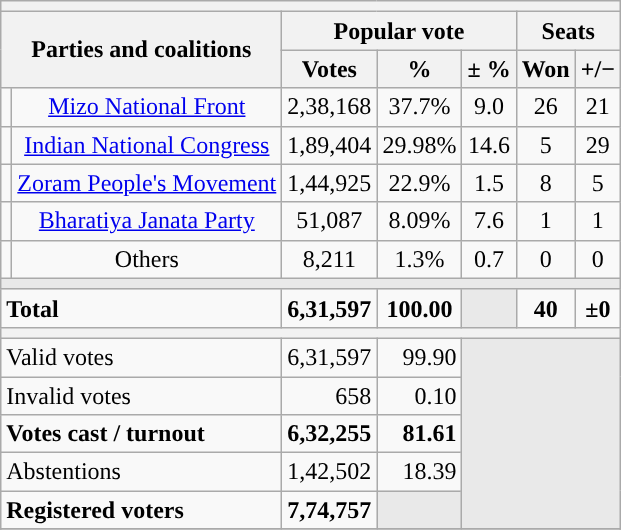<table class="wikitable" style="text-align:center">
<tr>
<th colspan=7></th>
</tr>
<tr>
<th colspan="2" rowspan="2">Parties and coalitions</th>
<th colspan="3">Popular vote</th>
<th colspan="2">Seats</th>
</tr>
<tr>
<th>Votes</th>
<th>%</th>
<th>± %</th>
<th>Won</th>
<th><strong>+/−</strong></th>
</tr>
<tr>
<td></td>
<td><a href='#'>Mizo National Front</a></td>
<td>2,38,168</td>
<td>37.7%</td>
<td>9.0</td>
<td>26</td>
<td>21</td>
</tr>
<tr>
<td></td>
<td><a href='#'>Indian National Congress</a></td>
<td>1,89,404</td>
<td>29.98%</td>
<td>14.6</td>
<td>5</td>
<td>29</td>
</tr>
<tr>
<td></td>
<td><a href='#'>Zoram People's Movement</a></td>
<td>1,44,925</td>
<td>22.9%</td>
<td>1.5</td>
<td>8</td>
<td>5</td>
</tr>
<tr>
<td></td>
<td><a href='#'>Bharatiya Janata Party</a></td>
<td>51,087</td>
<td>8.09%</td>
<td>7.6</td>
<td>1</td>
<td>1</td>
</tr>
<tr>
<td></td>
<td>Others</td>
<td>8,211</td>
<td>1.3%</td>
<td>0.7</td>
<td>0</td>
<td>0</td>
</tr>
<tr>
<td colspan="7" bgcolor="#E9E9E9"></td>
</tr>
<tr style="font-weight:bold;">
<td align="left" colspan="2">Total</td>
<td>6,31,597</td>
<td>100.00</td>
<td bgcolor="#E9E9E9"></td>
<td>40</td>
<td>±0</td>
</tr>
<tr>
<th colspan="9"></th>
</tr>
<tr>
<td style="text-align:left;" colspan="2">Valid votes</td>
<td align="right">6,31,597</td>
<td align="right">99.90</td>
<td colspan="4" rowspan="5" style="background-color:#E9E9E9"></td>
</tr>
<tr>
<td style="text-align:left;" colspan="2">Invalid votes</td>
<td align="right">658</td>
<td align="right">0.10</td>
</tr>
<tr>
<td style="text-align:left;" colspan="2"><strong>Votes cast / turnout</strong></td>
<td align="right"><strong>6,32,255</strong></td>
<td align="right"><strong>81.61</strong></td>
</tr>
<tr>
<td style="text-align:left;" colspan="2">Abstentions</td>
<td align="right">1,42,502</td>
<td align="right">18.39</td>
</tr>
<tr>
<td style="text-align:left;" colspan="2"><strong>Registered voters</strong></td>
<td align="right"><strong>7,74,757</strong></td>
<td colspan="1" style="background-color:#E9E9E9"></td>
</tr>
<tr>
</tr>
<tr>
</tr>
</table>
